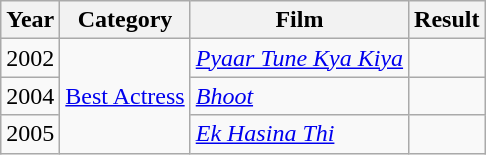<table class="wikitable">
<tr>
<th>Year</th>
<th>Category</th>
<th>Film</th>
<th>Result</th>
</tr>
<tr>
<td>2002</td>
<td rowspan="3"><a href='#'>Best Actress</a></td>
<td><em><a href='#'>Pyaar Tune Kya Kiya</a></em></td>
<td></td>
</tr>
<tr>
<td>2004</td>
<td><em><a href='#'>Bhoot</a></em></td>
<td></td>
</tr>
<tr>
<td>2005</td>
<td><em><a href='#'>Ek Hasina Thi</a></em></td>
<td></td>
</tr>
</table>
